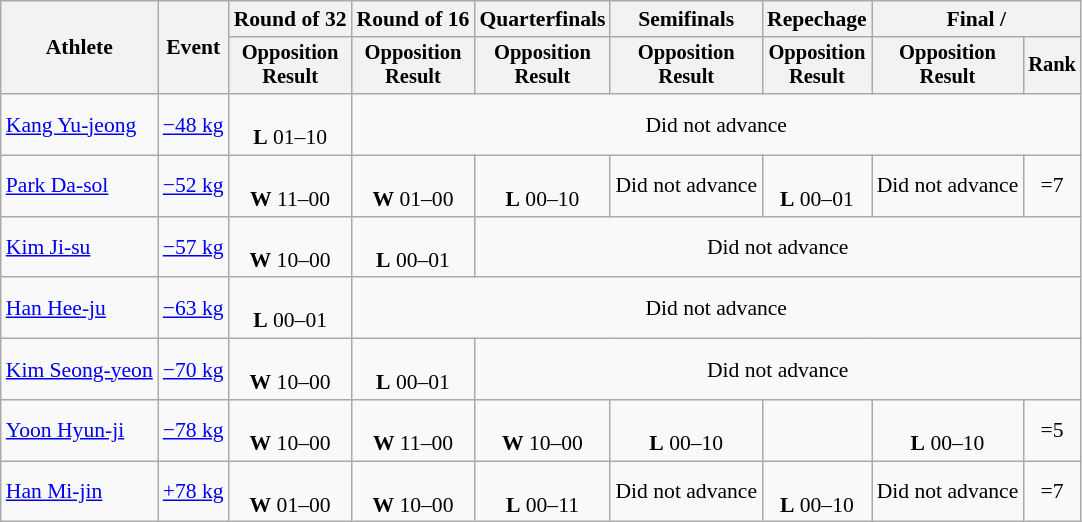<table class="wikitable" style="font-size:90%; text-align:center">
<tr>
<th rowspan="2">Athlete</th>
<th rowspan="2">Event</th>
<th>Round of 32</th>
<th>Round of 16</th>
<th>Quarterfinals</th>
<th>Semifinals</th>
<th>Repechage</th>
<th colspan="2">Final / </th>
</tr>
<tr style="font-size:95%">
<th>Opposition<br>Result</th>
<th>Opposition<br>Result</th>
<th>Opposition<br>Result</th>
<th>Opposition<br>Result</th>
<th>Opposition<br>Result</th>
<th>Opposition<br>Result</th>
<th>Rank</th>
</tr>
<tr>
<td style="text-align:left"><a href='#'>Kang Yu-jeong</a></td>
<td style="text-align:left"><a href='#'>−48 kg</a></td>
<td><br><strong>L</strong> 01–10</td>
<td colspan=6>Did not advance</td>
</tr>
<tr>
<td style="text-align:left"><a href='#'>Park Da-sol</a></td>
<td style="text-align:left"><a href='#'>−52 kg</a></td>
<td><br><strong>W</strong> 11–00</td>
<td><br><strong>W</strong> 01–00</td>
<td><br><strong>L</strong> 00–10</td>
<td>Did not advance</td>
<td><br><strong>L</strong> 00–01</td>
<td>Did not advance</td>
<td>=7</td>
</tr>
<tr>
<td style="text-align:left"><a href='#'>Kim Ji-su</a></td>
<td style="text-align:left"><a href='#'>−57 kg</a></td>
<td><br><strong>W</strong> 10–00</td>
<td><br><strong>L</strong> 00–01</td>
<td colspan="5">Did not advance</td>
</tr>
<tr>
<td style="text-align:left"><a href='#'>Han Hee-ju</a></td>
<td style="text-align:left"><a href='#'>−63 kg</a></td>
<td><br><strong>L</strong> 00–01</td>
<td colspan="6">Did not advance</td>
</tr>
<tr>
<td style="text-align:left"><a href='#'>Kim Seong-yeon</a></td>
<td style="text-align:left"><a href='#'>−70 kg</a></td>
<td><br><strong>W</strong> 10–00</td>
<td><br><strong>L</strong> 00–01</td>
<td colspan="5">Did not advance</td>
</tr>
<tr>
<td style="text-align:left"><a href='#'>Yoon Hyun-ji</a></td>
<td style="text-align:left"><a href='#'>−78 kg</a></td>
<td><br><strong>W</strong> 10–00</td>
<td><br><strong>W</strong> 11–00</td>
<td><br><strong>W</strong> 10–00</td>
<td><br><strong>L</strong> 00–10</td>
<td></td>
<td><br><strong>L</strong> 00–10</td>
<td>=5</td>
</tr>
<tr>
<td style="text-align:left"><a href='#'>Han Mi-jin</a></td>
<td style="text-align:left"><a href='#'>+78 kg</a></td>
<td><br><strong>W</strong> 01–00</td>
<td><br><strong>W</strong> 10–00</td>
<td><br><strong>L</strong> 00–11</td>
<td>Did not advance</td>
<td><br><strong>L</strong> 00–10</td>
<td>Did not advance</td>
<td>=7</td>
</tr>
</table>
